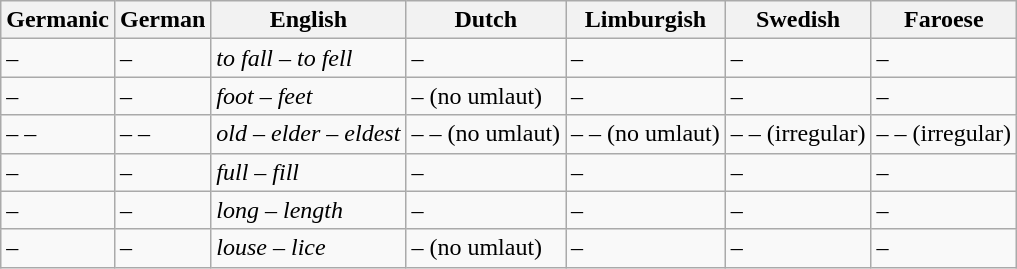<table class="wikitable">
<tr>
<th><strong>Germanic</strong></th>
<th><strong>German</strong></th>
<th><strong>English</strong></th>
<th><strong>Dutch</strong></th>
<th><strong>Limburgish</strong></th>
<th><strong>Swedish</strong></th>
<th><strong>Faroese</strong></th>
</tr>
<tr>
<td> – </td>
<td> – </td>
<td><em>to fall</em> – <em>to fell</em></td>
<td> – </td>
<td> – </td>
<td> – </td>
<td> – </td>
</tr>
<tr>
<td> – </td>
<td> – </td>
<td><em>foot</em> – <em>feet</em></td>
<td> –  (no umlaut)</td>
<td> – </td>
<td> – </td>
<td> – </td>
</tr>
<tr>
<td> –  – </td>
<td> –  – </td>
<td><em>old</em> – <em>elder</em> – <em>eldest</em></td>
<td> –  –  (no umlaut)</td>
<td> –  –  (no umlaut)</td>
<td> –  –  (irregular)</td>
<td> –  –  (irregular)</td>
</tr>
<tr>
<td> – </td>
<td> – </td>
<td><em>full</em> – <em>fill</em></td>
<td> – </td>
<td> – </td>
<td> – </td>
<td> – </td>
</tr>
<tr>
<td> – </td>
<td> – </td>
<td><em>long</em> – <em>length</em></td>
<td> – </td>
<td> – </td>
<td> – </td>
<td> – </td>
</tr>
<tr>
<td> – </td>
<td> – </td>
<td><em>louse</em> – <em>lice</em></td>
<td> –  (no umlaut)</td>
<td> – </td>
<td> – </td>
<td> – </td>
</tr>
</table>
